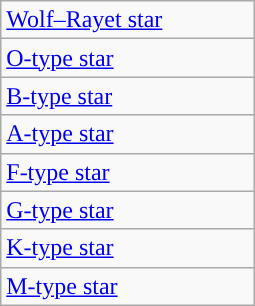<table class="wikitable floatright" style="width: 170px;">
<tr>
<td style="background: "><a href='#'>Wolf–Rayet star</a></td>
</tr>
<tr>
<td style="background: "><a href='#'>O-type star</a></td>
</tr>
<tr>
<td style="background: "><a href='#'>B-type star</a></td>
</tr>
<tr>
<td style="background: "><a href='#'>A-type star</a></td>
</tr>
<tr>
<td style="background: "><a href='#'>F-type star</a></td>
</tr>
<tr>
<td style="background: "><a href='#'>G-type star</a></td>
</tr>
<tr>
<td style="background: "><a href='#'>K-type star</a></td>
</tr>
<tr>
<td style="background: "><a href='#'>M-type star</a></td>
</tr>
</table>
